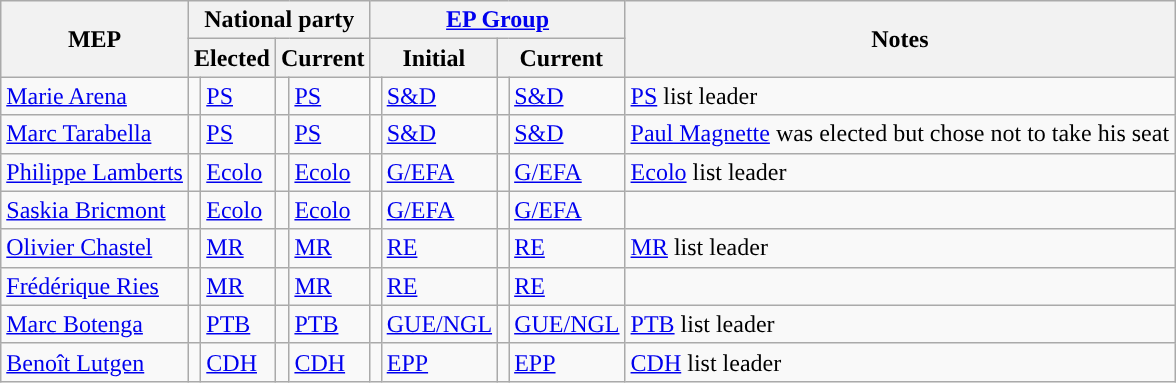<table class="wikitable sortable" style="text-align:left">
<tr>
<th rowspan="2">MEP</th>
<th colspan="4">National party</th>
<th colspan="4"><a href='#'>EP Group</a></th>
<th rowspan="2">Notes</th>
</tr>
<tr>
<th colspan="2">Elected</th>
<th colspan="2">Current</th>
<th colspan="2">Initial</th>
<th colspan="2">Current</th>
</tr>
<tr>
<td><a href='#'>Marie Arena</a></td>
<td style="background: "></td>
<td><a href='#'>PS</a></td>
<td style="background: "></td>
<td><a href='#'>PS</a></td>
<td style="background: "></td>
<td><a href='#'>S&D</a></td>
<td style="background: "></td>
<td><a href='#'>S&D</a></td>
<td><a href='#'>PS</a> list leader</td>
</tr>
<tr>
<td><a href='#'>Marc Tarabella</a></td>
<td style="background: "></td>
<td><a href='#'>PS</a></td>
<td style="background: "></td>
<td><a href='#'>PS</a></td>
<td style="background: "></td>
<td><a href='#'>S&D</a></td>
<td style="background: "></td>
<td><a href='#'>S&D</a></td>
<td><a href='#'>Paul Magnette</a> was elected but chose not to take his seat</td>
</tr>
<tr>
<td><a href='#'>Philippe Lamberts</a></td>
<td style="background: "></td>
<td><a href='#'>Ecolo</a></td>
<td style="background: "></td>
<td><a href='#'>Ecolo</a></td>
<td style="background: "></td>
<td><a href='#'>G/EFA</a></td>
<td style="background: "></td>
<td><a href='#'>G/EFA</a></td>
<td><a href='#'>Ecolo</a> list leader</td>
</tr>
<tr>
<td><a href='#'>Saskia Bricmont</a></td>
<td style="background: "></td>
<td><a href='#'>Ecolo</a></td>
<td style="background: "></td>
<td><a href='#'>Ecolo</a></td>
<td style="background: "></td>
<td><a href='#'>G/EFA</a></td>
<td style="background: "></td>
<td><a href='#'>G/EFA</a></td>
<td></td>
</tr>
<tr>
<td><a href='#'>Olivier Chastel</a></td>
<td style="background: "></td>
<td><a href='#'>MR</a></td>
<td style="background: "></td>
<td><a href='#'>MR</a></td>
<td style="background: "></td>
<td><a href='#'>RE</a></td>
<td style="background: "></td>
<td><a href='#'>RE</a></td>
<td><a href='#'>MR</a> list leader</td>
</tr>
<tr>
<td><a href='#'>Frédérique Ries</a></td>
<td style="background: "></td>
<td><a href='#'>MR</a></td>
<td style="background: "></td>
<td><a href='#'>MR</a></td>
<td style="background: "></td>
<td><a href='#'>RE</a></td>
<td style="background: "></td>
<td><a href='#'>RE</a></td>
<td></td>
</tr>
<tr>
<td><a href='#'>Marc Botenga</a></td>
<td style="background: "></td>
<td><a href='#'>PTB</a></td>
<td style="background: "></td>
<td><a href='#'>PTB</a></td>
<td style="background: "></td>
<td><a href='#'>GUE/NGL</a></td>
<td style="background: "></td>
<td><a href='#'>GUE/NGL</a></td>
<td><a href='#'>PTB</a> list leader</td>
</tr>
<tr>
<td><a href='#'>Benoît Lutgen</a></td>
<td style="background: "></td>
<td><a href='#'>CDH</a></td>
<td style="background: "></td>
<td><a href='#'>CDH</a></td>
<td style="background: "></td>
<td><a href='#'>EPP</a></td>
<td style="background: "></td>
<td><a href='#'>EPP</a></td>
<td><a href='#'>CDH</a> list leader</td>
</tr>
</table>
